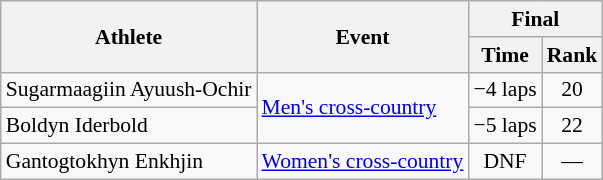<table class=wikitable style=font-size:90%;text-align:center>
<tr>
<th rowspan="2">Athlete</th>
<th rowspan="2">Event</th>
<th colspan=2>Final</th>
</tr>
<tr>
<th>Time</th>
<th>Rank</th>
</tr>
<tr>
<td align=left>Sugarmaagiin Ayuush-Ochir</td>
<td align=left rowspan=2><a href='#'>Men's cross-country</a></td>
<td>−4 laps</td>
<td>20</td>
</tr>
<tr>
<td align=left>Boldyn Iderbold</td>
<td>−5 laps</td>
<td>22</td>
</tr>
<tr>
<td align=left>Gantogtokhyn Enkhjin</td>
<td align=left><a href='#'>Women's cross-country</a></td>
<td>DNF</td>
<td>—</td>
</tr>
</table>
